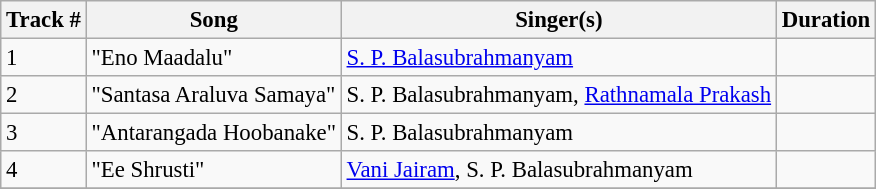<table class="wikitable" style="font-size:95%;">
<tr>
<th>Track #</th>
<th>Song</th>
<th>Singer(s)</th>
<th>Duration</th>
</tr>
<tr>
<td>1</td>
<td>"Eno Maadalu"</td>
<td><a href='#'>S. P. Balasubrahmanyam</a></td>
<td></td>
</tr>
<tr>
<td>2</td>
<td>"Santasa Araluva Samaya"</td>
<td>S. P. Balasubrahmanyam, <a href='#'>Rathnamala Prakash</a></td>
<td></td>
</tr>
<tr>
<td>3</td>
<td>"Antarangada Hoobanake"</td>
<td>S. P. Balasubrahmanyam</td>
<td></td>
</tr>
<tr>
<td>4</td>
<td>"Ee Shrusti"</td>
<td><a href='#'>Vani Jairam</a>, S. P. Balasubrahmanyam</td>
<td></td>
</tr>
<tr>
</tr>
</table>
